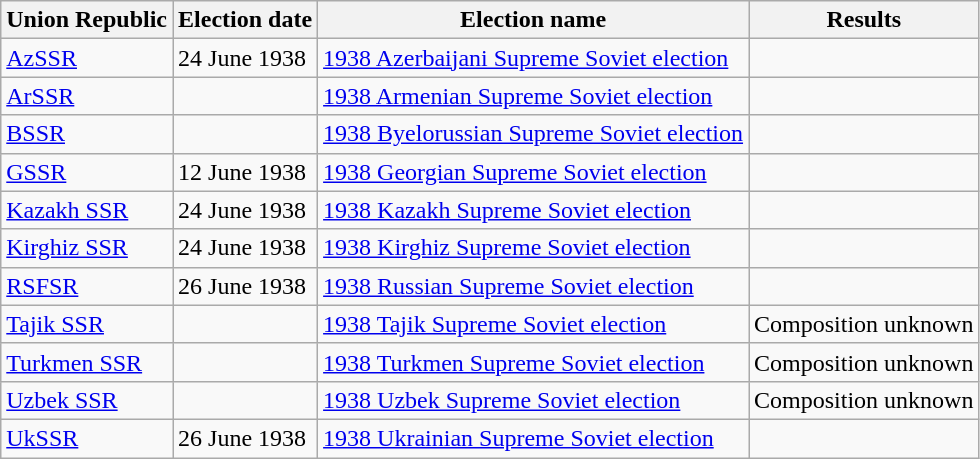<table class="wikitable">
<tr>
<th>Union Republic</th>
<th>Election date</th>
<th>Election name</th>
<th>Results</th>
</tr>
<tr>
<td><a href='#'>AzSSR</a></td>
<td>24 June 1938</td>
<td><a href='#'>1938 Azerbaijani Supreme Soviet election</a></td>
<td></td>
</tr>
<tr>
<td><a href='#'>ArSSR</a></td>
<td></td>
<td><a href='#'>1938 Armenian Supreme Soviet election</a></td>
<td></td>
</tr>
<tr>
<td><a href='#'>BSSR</a></td>
<td></td>
<td><a href='#'>1938 Byelorussian Supreme Soviet election</a></td>
<td></td>
</tr>
<tr>
<td><a href='#'>GSSR</a></td>
<td>12 June 1938</td>
<td><a href='#'>1938 Georgian Supreme Soviet election</a></td>
<td></td>
</tr>
<tr>
<td><a href='#'>Kazakh SSR</a></td>
<td>24 June 1938</td>
<td><a href='#'>1938 Kazakh Supreme Soviet election</a></td>
<td></td>
</tr>
<tr>
<td><a href='#'>Kirghiz SSR</a></td>
<td>24 June 1938</td>
<td><a href='#'>1938 Kirghiz Supreme Soviet election</a></td>
<td></td>
</tr>
<tr>
<td><a href='#'>RSFSR</a></td>
<td>26 June 1938</td>
<td><a href='#'>1938 Russian Supreme Soviet election</a></td>
<td></td>
</tr>
<tr>
<td><a href='#'>Tajik SSR</a></td>
<td></td>
<td><a href='#'>1938 Tajik Supreme Soviet election</a></td>
<td>Composition unknown</td>
</tr>
<tr>
<td><a href='#'>Turkmen SSR</a></td>
<td></td>
<td><a href='#'>1938 Turkmen Supreme Soviet election</a></td>
<td>Composition unknown</td>
</tr>
<tr>
<td><a href='#'>Uzbek SSR</a></td>
<td></td>
<td><a href='#'>1938 Uzbek Supreme Soviet election</a></td>
<td>Composition unknown</td>
</tr>
<tr>
<td><a href='#'>UkSSR</a></td>
<td>26 June 1938</td>
<td><a href='#'>1938 Ukrainian Supreme Soviet election</a></td>
<td></td>
</tr>
</table>
